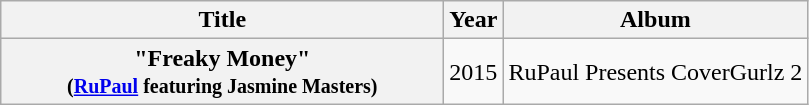<table class="wikitable plainrowheaders" style="text-align:center;">
<tr>
<th scope="col" style="width:18em;">Title</th>
<th scope="col" style="width:1em;">Year</th>
<th scope="col">Album</th>
</tr>
<tr>
<th scope="row">"Freaky Money"<br><small>(<a href='#'>RuPaul</a> featuring Jasmine Masters)</small></th>
<td>2015</td>
<td>RuPaul Presents CoverGurlz 2</td>
</tr>
</table>
